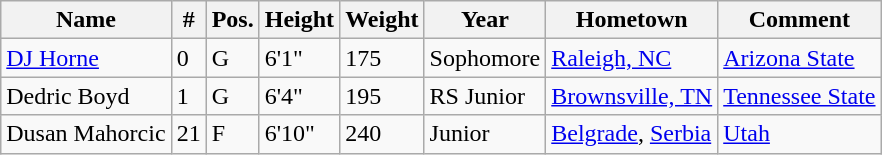<table class="wikitable sortable" border="1">
<tr>
<th>Name</th>
<th>#</th>
<th>Pos.</th>
<th>Height</th>
<th>Weight</th>
<th>Year</th>
<th>Hometown</th>
<th class="unstable">Comment</th>
</tr>
<tr>
<td><a href='#'>DJ Horne</a></td>
<td>0</td>
<td>G</td>
<td>6'1"</td>
<td>175</td>
<td>Sophomore</td>
<td><a href='#'>Raleigh, NC</a></td>
<td><a href='#'>Arizona State</a></td>
</tr>
<tr>
<td>Dedric Boyd</td>
<td>1</td>
<td>G</td>
<td>6'4"</td>
<td>195</td>
<td>RS Junior</td>
<td><a href='#'>Brownsville, TN</a></td>
<td><a href='#'>Tennessee State</a></td>
</tr>
<tr>
<td>Dusan Mahorcic</td>
<td>21</td>
<td>F</td>
<td>6'10"</td>
<td>240</td>
<td>Junior</td>
<td><a href='#'>Belgrade</a>, <a href='#'>Serbia</a></td>
<td><a href='#'>Utah</a></td>
</tr>
</table>
